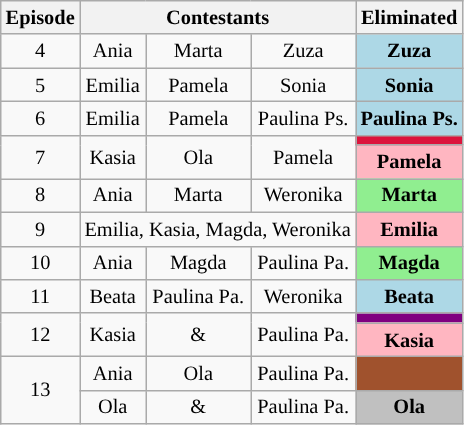<table class="wikitable" border="2" style="text-align:center; font-size:85%;">
<tr>
<th>Episode</th>
<th colspan="3">Contestants</th>
<th>Eliminated</th>
</tr>
<tr>
<td>4</td>
<td>Ania</td>
<td>Marta</td>
<td>Zuza</td>
<td style="background:lightblue;"><strong>Zuza</strong></td>
</tr>
<tr>
<td>5</td>
<td>Emilia</td>
<td>Pamela</td>
<td>Sonia</td>
<td style="background:lightblue;"><strong>Sonia</strong></td>
</tr>
<tr>
<td>6</td>
<td>Emilia</td>
<td>Pamela</td>
<td>Paulina Ps.</td>
<td style="background:lightblue;"><strong>Paulina Ps.</strong></td>
</tr>
<tr>
<td rowspan="2">7</td>
<td rowspan="2">Kasia</td>
<td rowspan="2">Ola</td>
<td rowspan="2">Pamela</td>
<td style="background:crimson;"><strong></strong></td>
</tr>
<tr>
<td style="background:lightpink;"><strong>Pamela</strong></td>
</tr>
<tr>
<td>8</td>
<td>Ania</td>
<td>Marta</td>
<td>Weronika</td>
<td style="background:lightgreen;"><strong>Marta</strong></td>
</tr>
<tr>
<td>9</td>
<td colspan="3">Emilia, Kasia, Magda, Weronika</td>
<td style="background:lightpink;"><strong>Emilia</strong></td>
</tr>
<tr>
<td>10</td>
<td>Ania</td>
<td>Magda</td>
<td>Paulina Pa.</td>
<td style="background:lightgreen;"><strong>Magda</strong></td>
</tr>
<tr>
<td>11</td>
<td>Beata</td>
<td>Paulina Pa.</td>
<td>Weronika</td>
<td style="background:lightblue;"><strong>Beata</strong></td>
</tr>
<tr>
<td rowspan="2">12</td>
<td rowspan="2">Kasia</td>
<td rowspan="2">&</td>
<td rowspan="2">Paulina Pa.</td>
<td style="background:purple;"><strong></strong></td>
</tr>
<tr>
<td style="background:lightpink;"><strong>Kasia</strong></td>
</tr>
<tr>
<td rowspan="2">13</td>
<td>Ania</td>
<td>Ola</td>
<td>Paulina Pa.</td>
<td style="background:sienna;"><strong></strong></td>
</tr>
<tr>
<td>Ola</td>
<td>&</td>
<td>Paulina Pa.</td>
<td style="background:silver;"><strong>Ola</strong></td>
</tr>
</table>
